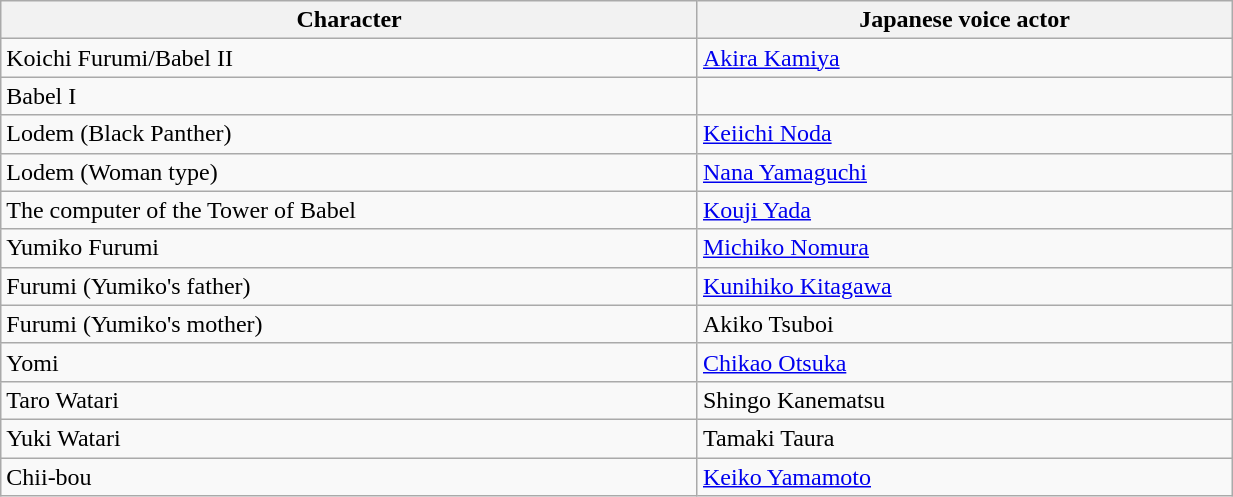<table class="wikitable" | style="width:65%;">
<tr>
<th width=30%>Character</th>
<th width=23%>Japanese voice actor</th>
</tr>
<tr>
<td>Koichi Furumi/Babel II</td>
<td><a href='#'>Akira Kamiya</a></td>
</tr>
<tr>
<td>Babel I</td>
<td></td>
</tr>
<tr>
<td>Lodem (Black Panther)</td>
<td><a href='#'>Keiichi Noda</a></td>
</tr>
<tr>
<td>Lodem (Woman type)</td>
<td><a href='#'>Nana Yamaguchi</a></td>
</tr>
<tr>
<td>The computer of the Tower of Babel</td>
<td><a href='#'>Kouji Yada</a></td>
</tr>
<tr>
<td>Yumiko Furumi</td>
<td><a href='#'>Michiko Nomura</a></td>
</tr>
<tr>
<td>Furumi (Yumiko's father)</td>
<td><a href='#'>Kunihiko Kitagawa</a></td>
</tr>
<tr>
<td>Furumi (Yumiko's mother)</td>
<td>Akiko Tsuboi</td>
</tr>
<tr>
<td>Yomi</td>
<td><a href='#'>Chikao Otsuka</a></td>
</tr>
<tr>
<td>Taro Watari</td>
<td>Shingo Kanematsu</td>
</tr>
<tr>
<td>Yuki Watari</td>
<td>Tamaki Taura</td>
</tr>
<tr>
<td>Chii-bou</td>
<td><a href='#'>Keiko Yamamoto</a></td>
</tr>
</table>
